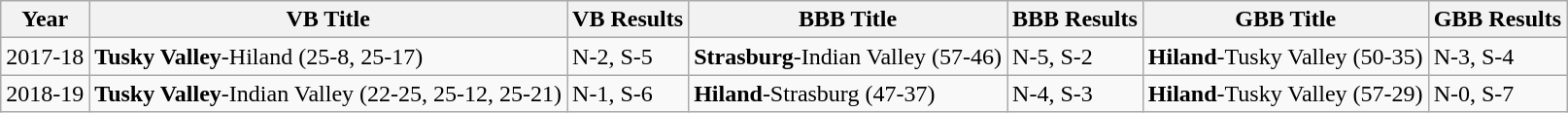<table class="wikitable">
<tr>
<th>Year</th>
<th>VB Title</th>
<th>VB Results</th>
<th>BBB Title</th>
<th>BBB Results</th>
<th>GBB Title</th>
<th>GBB Results</th>
</tr>
<tr>
<td>2017-18</td>
<td><strong>Tusky Valley</strong>-Hiland (25-8, 25-17)</td>
<td>N-2, S-5</td>
<td><strong>Strasburg</strong>-Indian Valley (57-46)</td>
<td>N-5, S-2</td>
<td><strong>Hiland</strong>-Tusky Valley (50-35)</td>
<td>N-3, S-4</td>
</tr>
<tr>
<td>2018-19</td>
<td><strong>Tusky Valley</strong>-Indian Valley (22-25, 25-12, 25-21)</td>
<td>N-1, S-6</td>
<td><strong>Hiland</strong>-Strasburg (47-37)</td>
<td>N-4, S-3</td>
<td><strong>Hiland</strong>-Tusky Valley (57-29)</td>
<td>N-0, S-7</td>
</tr>
</table>
